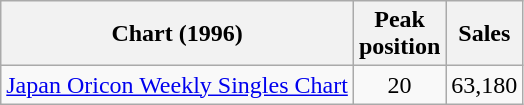<table class="wikitable sortable">
<tr>
<th>Chart (1996)</th>
<th>Peak<br>position</th>
<th>Sales</th>
</tr>
<tr>
<td><a href='#'>Japan Oricon Weekly Singles Chart</a></td>
<td align="center">20</td>
<td align="center">63,180</td>
</tr>
</table>
